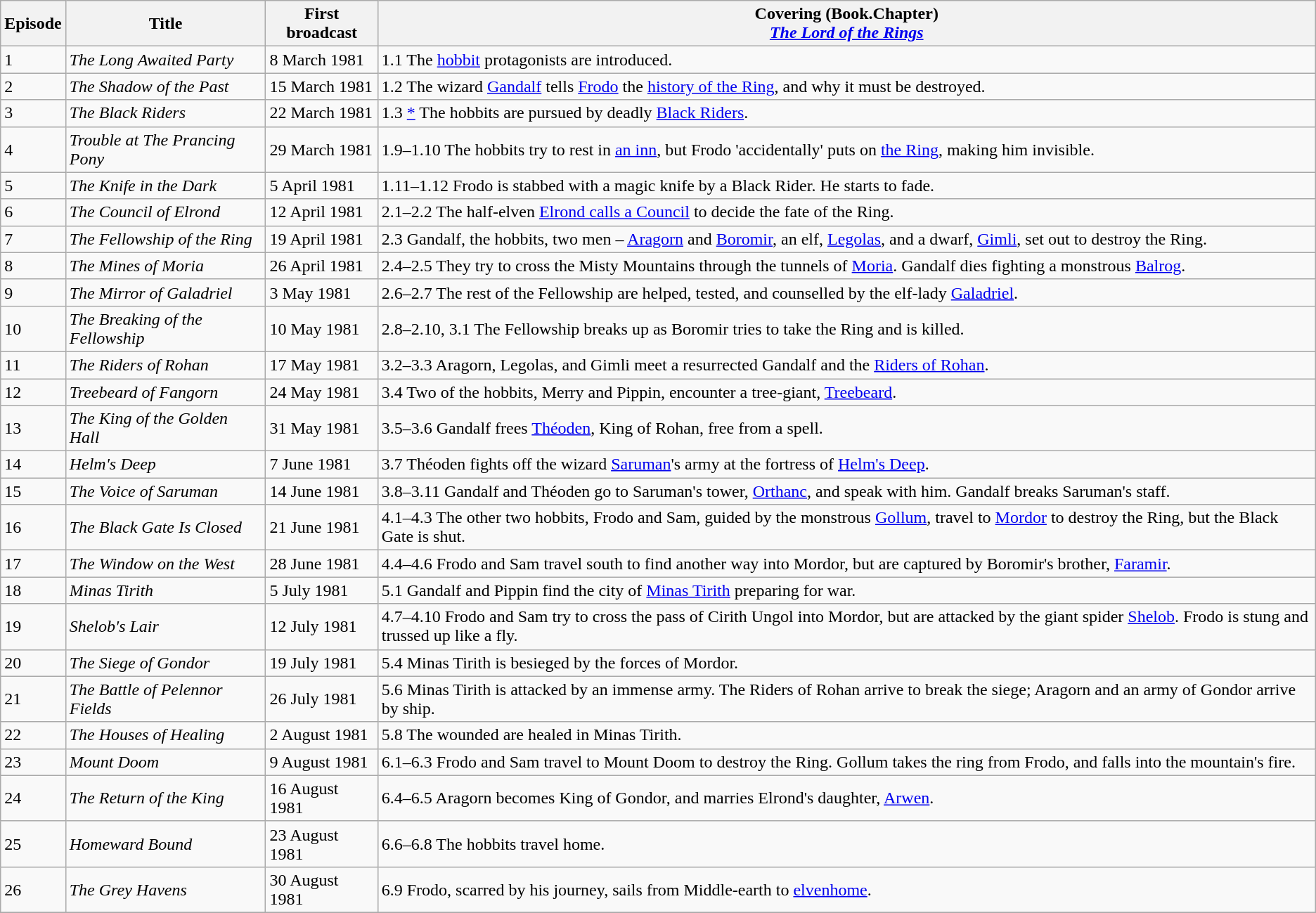<table class="wikitable">
<tr>
<th>Episode</th>
<th>Title</th>
<th>First broadcast</th>
<th>Covering (Book.Chapter)<br><em><a href='#'>The Lord of the Rings</a></em></th>
</tr>
<tr>
<td>1</td>
<td><em>The Long Awaited Party</em></td>
<td>8 March 1981</td>
<td>1.1 The <a href='#'>hobbit</a> protagonists are introduced.</td>
</tr>
<tr>
<td>2</td>
<td><em>The Shadow of the Past</em></td>
<td>15 March 1981</td>
<td>1.2 The wizard <a href='#'>Gandalf</a> tells <a href='#'>Frodo</a> the <a href='#'>history of the Ring</a>, and why it must be destroyed.</td>
</tr>
<tr>
<td>3</td>
<td><em>The Black Riders</em></td>
<td>22 March 1981</td>
<td>1.3 <a href='#'>*</a> The hobbits are pursued by deadly <a href='#'>Black Riders</a>.</td>
</tr>
<tr>
<td>4</td>
<td><em>Trouble at The Prancing Pony</em></td>
<td>29 March 1981</td>
<td>1.9–1.10 The hobbits try to rest in <a href='#'>an inn</a>, but Frodo 'accidentally' puts on <a href='#'>the Ring</a>, making him invisible.</td>
</tr>
<tr>
<td>5</td>
<td><em>The Knife in the Dark</em></td>
<td>5 April 1981</td>
<td>1.11–1.12 Frodo is stabbed with a magic knife by a Black Rider. He starts to fade.</td>
</tr>
<tr>
<td>6</td>
<td><em>The Council of Elrond</em></td>
<td>12 April 1981</td>
<td>2.1–2.2 The half-elven <a href='#'>Elrond calls a Council</a> to decide the fate of the Ring.</td>
</tr>
<tr>
<td>7</td>
<td><em>The Fellowship of the Ring</em></td>
<td>19 April 1981</td>
<td>2.3 Gandalf, the hobbits, two men – <a href='#'>Aragorn</a> and <a href='#'>Boromir</a>, an elf, <a href='#'>Legolas</a>, and a dwarf, <a href='#'>Gimli</a>, set out to destroy the Ring.</td>
</tr>
<tr>
<td>8</td>
<td><em>The Mines of Moria</em></td>
<td>26 April 1981</td>
<td>2.4–2.5 They try to cross the Misty Mountains through the tunnels of <a href='#'>Moria</a>. Gandalf dies fighting a monstrous <a href='#'>Balrog</a>.</td>
</tr>
<tr>
<td>9</td>
<td><em>The Mirror of Galadriel</em></td>
<td>3 May 1981</td>
<td>2.6–2.7 The rest of the Fellowship are helped, tested, and counselled by the elf-lady <a href='#'>Galadriel</a>.</td>
</tr>
<tr>
<td>10</td>
<td><em>The Breaking of the Fellowship</em></td>
<td>10 May 1981</td>
<td>2.8–2.10, 3.1 The Fellowship breaks up as Boromir tries to take the Ring and is killed.</td>
</tr>
<tr>
<td>11</td>
<td><em>The Riders of Rohan</em></td>
<td>17 May 1981</td>
<td>3.2–3.3 Aragorn, Legolas, and Gimli meet a resurrected Gandalf and the <a href='#'>Riders of Rohan</a>.</td>
</tr>
<tr>
<td>12</td>
<td><em>Treebeard of Fangorn</em></td>
<td>24 May 1981</td>
<td>3.4 Two of the hobbits, Merry and Pippin, encounter a tree-giant, <a href='#'>Treebeard</a>.</td>
</tr>
<tr>
<td>13</td>
<td><em>The King of the Golden Hall</em></td>
<td>31 May 1981</td>
<td>3.5–3.6 Gandalf frees <a href='#'>Théoden</a>, King of Rohan, free from a spell.</td>
</tr>
<tr>
<td>14</td>
<td><em>Helm's Deep</em></td>
<td>7 June 1981</td>
<td>3.7 Théoden fights off the wizard <a href='#'>Saruman</a>'s army at the fortress of <a href='#'>Helm's Deep</a>.</td>
</tr>
<tr>
<td>15</td>
<td><em>The Voice of Saruman</em></td>
<td>14 June 1981</td>
<td>3.8–3.11 Gandalf and Théoden go to Saruman's tower, <a href='#'>Orthanc</a>, and speak with him. Gandalf breaks Saruman's staff.</td>
</tr>
<tr>
<td>16</td>
<td><em>The Black Gate Is Closed</em></td>
<td>21 June 1981</td>
<td>4.1–4.3 The other two hobbits, Frodo and Sam, guided by the monstrous <a href='#'>Gollum</a>, travel to <a href='#'>Mordor</a> to destroy the Ring, but the Black Gate is shut.</td>
</tr>
<tr>
<td>17</td>
<td><em>The Window on the West</em></td>
<td>28 June 1981</td>
<td>4.4–4.6 Frodo and Sam travel south to find another way into Mordor, but are captured by Boromir's brother, <a href='#'>Faramir</a>.</td>
</tr>
<tr>
<td>18</td>
<td><em>Minas Tirith</em></td>
<td>5 July 1981</td>
<td>5.1 Gandalf and Pippin find the city of <a href='#'>Minas Tirith</a> preparing for war.</td>
</tr>
<tr>
<td>19</td>
<td><em>Shelob's Lair</em></td>
<td>12 July 1981</td>
<td>4.7–4.10 Frodo and Sam try to cross the pass of Cirith Ungol into Mordor, but are attacked by the giant spider <a href='#'>Shelob</a>. Frodo is stung and trussed up like a fly.</td>
</tr>
<tr>
<td>20</td>
<td><em>The Siege of Gondor</em></td>
<td>19 July 1981</td>
<td>5.4 Minas Tirith is besieged by the forces of Mordor.</td>
</tr>
<tr>
<td>21</td>
<td><em>The Battle of Pelennor Fields</em></td>
<td>26 July 1981</td>
<td>5.6 Minas Tirith is attacked by an immense army. The Riders of Rohan arrive to break the siege; Aragorn and an army of Gondor arrive by ship.</td>
</tr>
<tr>
<td>22</td>
<td><em>The Houses of Healing</em></td>
<td>2 August 1981</td>
<td>5.8 The wounded are healed in Minas Tirith.</td>
</tr>
<tr>
<td>23</td>
<td><em>Mount Doom</em></td>
<td>9 August 1981</td>
<td>6.1–6.3 Frodo and Sam travel to Mount Doom to destroy the Ring. Gollum takes the ring from Frodo, and falls into the mountain's fire.</td>
</tr>
<tr>
<td>24</td>
<td><em>The Return of the King</em></td>
<td>16 August 1981</td>
<td>6.4–6.5 Aragorn becomes King of Gondor, and marries Elrond's daughter, <a href='#'>Arwen</a>.</td>
</tr>
<tr>
<td>25</td>
<td><em>Homeward Bound</em></td>
<td>23 August 1981</td>
<td>6.6–6.8 The hobbits travel home.</td>
</tr>
<tr>
<td>26</td>
<td><em>The Grey Havens</em></td>
<td>30 August 1981</td>
<td>6.9 Frodo, scarred by his journey, sails from Middle-earth to <a href='#'>elvenhome</a>.</td>
</tr>
<tr>
</tr>
</table>
